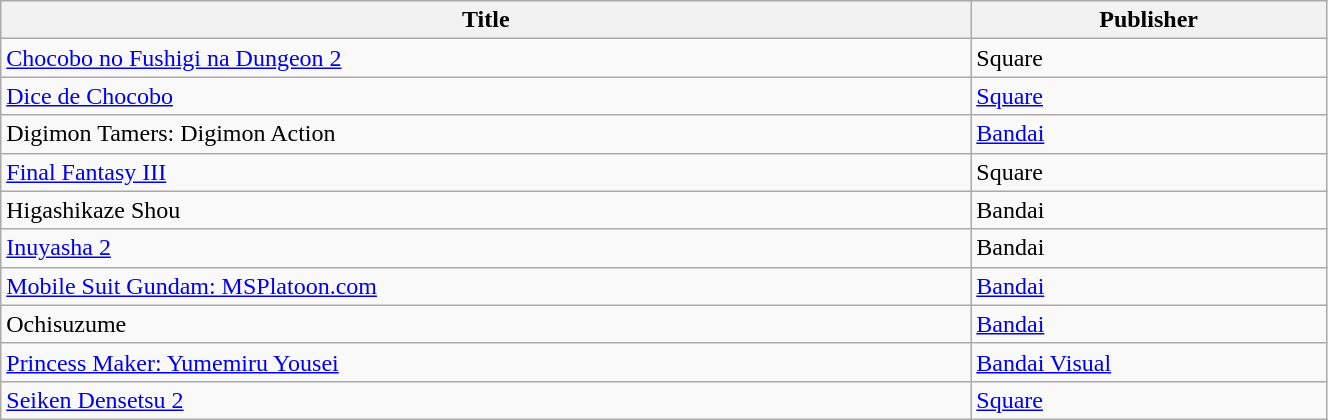<table class="wikitable sortable">
<tr>
<th style="width:30%;">Title</th>
<th style="width:11%;">Publisher</th>
</tr>
<tr>
<td><a href='#'>Chocobo no Fushigi na Dungeon 2</a></td>
<td>Square</td>
</tr>
<tr>
<td><a href='#'>Dice de Chocobo</a></td>
<td><a href='#'>Square</a></td>
</tr>
<tr>
<td>Digimon Tamers: Digimon Action</td>
<td><a href='#'>Bandai</a></td>
</tr>
<tr>
<td><a href='#'>Final Fantasy III</a></td>
<td>Square</td>
</tr>
<tr>
<td>Higashikaze Shou</td>
<td>Bandai</td>
</tr>
<tr>
<td><a href='#'>Inuyasha 2</a></td>
<td>Bandai</td>
</tr>
<tr>
<td><a href='#'>Mobile Suit Gundam: MSPlatoon.com</a></td>
<td><a href='#'>Bandai</a></td>
</tr>
<tr>
<td>Ochisuzume</td>
<td><a href='#'>Bandai</a></td>
</tr>
<tr>
<td><a href='#'>Princess Maker: Yumemiru Yousei</a></td>
<td><a href='#'>Bandai Visual</a></td>
</tr>
<tr>
<td><a href='#'>Seiken Densetsu 2</a></td>
<td><a href='#'>Square</a></td>
</tr>
</table>
